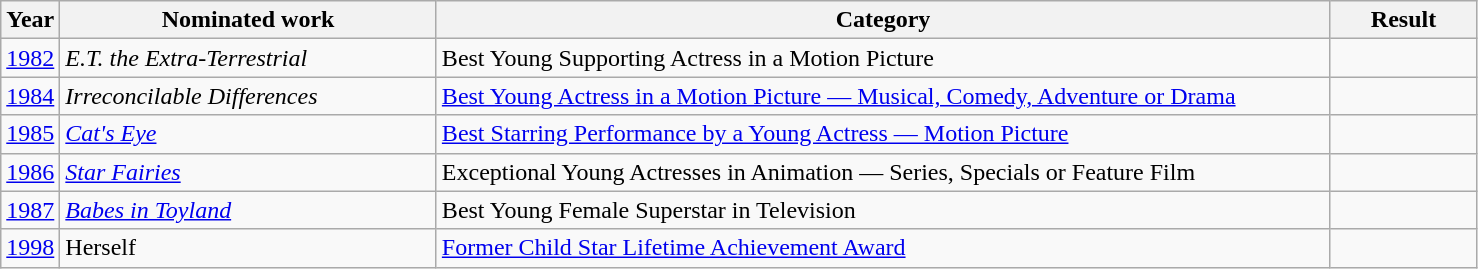<table class=wikitable>
<tr>
<th width=4%>Year</th>
<th width=25.5%>Nominated work</th>
<th width=60.5%>Category</th>
<th width=10%>Result</th>
</tr>
<tr>
<td><a href='#'>1982</a></td>
<td><em>E.T. the Extra-Terrestrial</em></td>
<td>Best Young Supporting Actress in a Motion Picture</td>
<td></td>
</tr>
<tr>
<td><a href='#'>1984</a></td>
<td><em>Irreconcilable Differences</em></td>
<td><a href='#'>Best Young Actress in a Motion Picture — Musical, Comedy, Adventure or Drama</a></td>
<td></td>
</tr>
<tr>
<td><a href='#'>1985</a></td>
<td><em><a href='#'>Cat's Eye</a></em></td>
<td><a href='#'>Best Starring Performance by a Young Actress — Motion Picture</a></td>
<td></td>
</tr>
<tr>
<td><a href='#'>1986</a></td>
<td><em><a href='#'>Star Fairies</a></em></td>
<td>Exceptional Young Actresses in Animation — Series, Specials or Feature Film</td>
<td></td>
</tr>
<tr>
<td><a href='#'>1987</a></td>
<td><em><a href='#'>Babes in Toyland</a></em></td>
<td>Best Young Female Superstar in Television</td>
<td></td>
</tr>
<tr>
<td><a href='#'>1998</a></td>
<td>Herself</td>
<td><a href='#'>Former Child Star Lifetime Achievement Award</a></td>
<td></td>
</tr>
</table>
